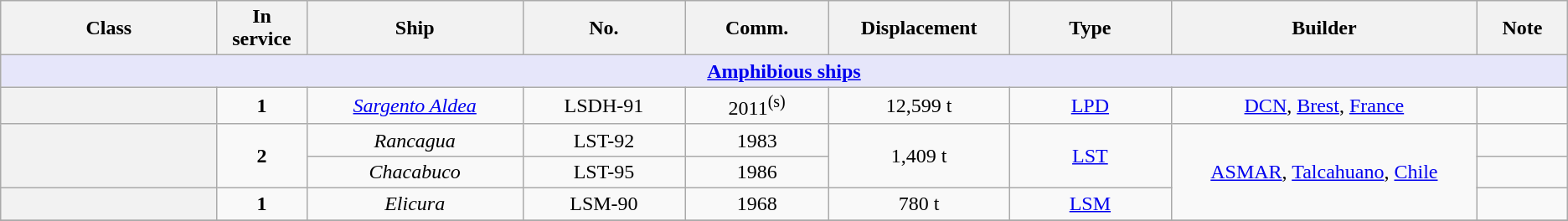<table class="wikitable" style="text-align:center;">
<tr>
<th style="text-align:center; width:12%;">Class</th>
<th style="text-align:center; width:5%;">In service</th>
<th style="text-align:center; width:12%;">Ship</th>
<th style="text-align:center; width:9%;">No.</th>
<th style="text-align:center; width:8%;">Comm.</th>
<th style="text-align:center; width:10%;">Displacement</th>
<th style="text-align:center; width:9%;">Type</th>
<th style="text-align:center; width:17%;">Builder</th>
<th style="text-align:center; width:5%;">Note</th>
</tr>
<tr>
<th colspan="9" style="background: lavender;"><a href='#'>Amphibious ships</a></th>
</tr>
<tr>
<th></th>
<td><strong>1</strong></td>
<td><a href='#'><em>Sargento Aldea</em></a></td>
<td>LSDH-91</td>
<td>2011<sup>(s)</sup></td>
<td>12,599 t</td>
<td><a href='#'>LPD</a></td>
<td><a href='#'>DCN</a>, <a href='#'>Brest</a>, <a href='#'>France</a></td>
<td></td>
</tr>
<tr>
<th rowspan="2"></th>
<td rowspan="2"><strong>2</strong></td>
<td><em>Rancagua</em></td>
<td>LST-92</td>
<td>1983</td>
<td style="text-align:center;" rowspan=2>1,409 t</td>
<td rowspan=2><a href='#'>LST</a></td>
<td rowspan=3><a href='#'>ASMAR</a>, <a href='#'>Talcahuano</a>, <a href='#'>Chile</a></td>
<td></td>
</tr>
<tr>
<td><em>Chacabuco</em></td>
<td>LST-95</td>
<td>1986</td>
<td></td>
</tr>
<tr>
<th></th>
<td><strong>1</strong></td>
<td><em>Elicura</em></td>
<td>LSM-90</td>
<td>1968</td>
<td>780 t</td>
<td><a href='#'>LSM</a></td>
<td></td>
</tr>
<tr>
</tr>
</table>
